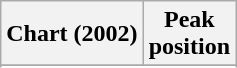<table class="wikitable sortable plainrowheaders" style="text-align:center">
<tr>
<th scope="col">Chart (2002)</th>
<th scope="col">Peak<br>position</th>
</tr>
<tr>
</tr>
<tr>
</tr>
<tr>
</tr>
</table>
